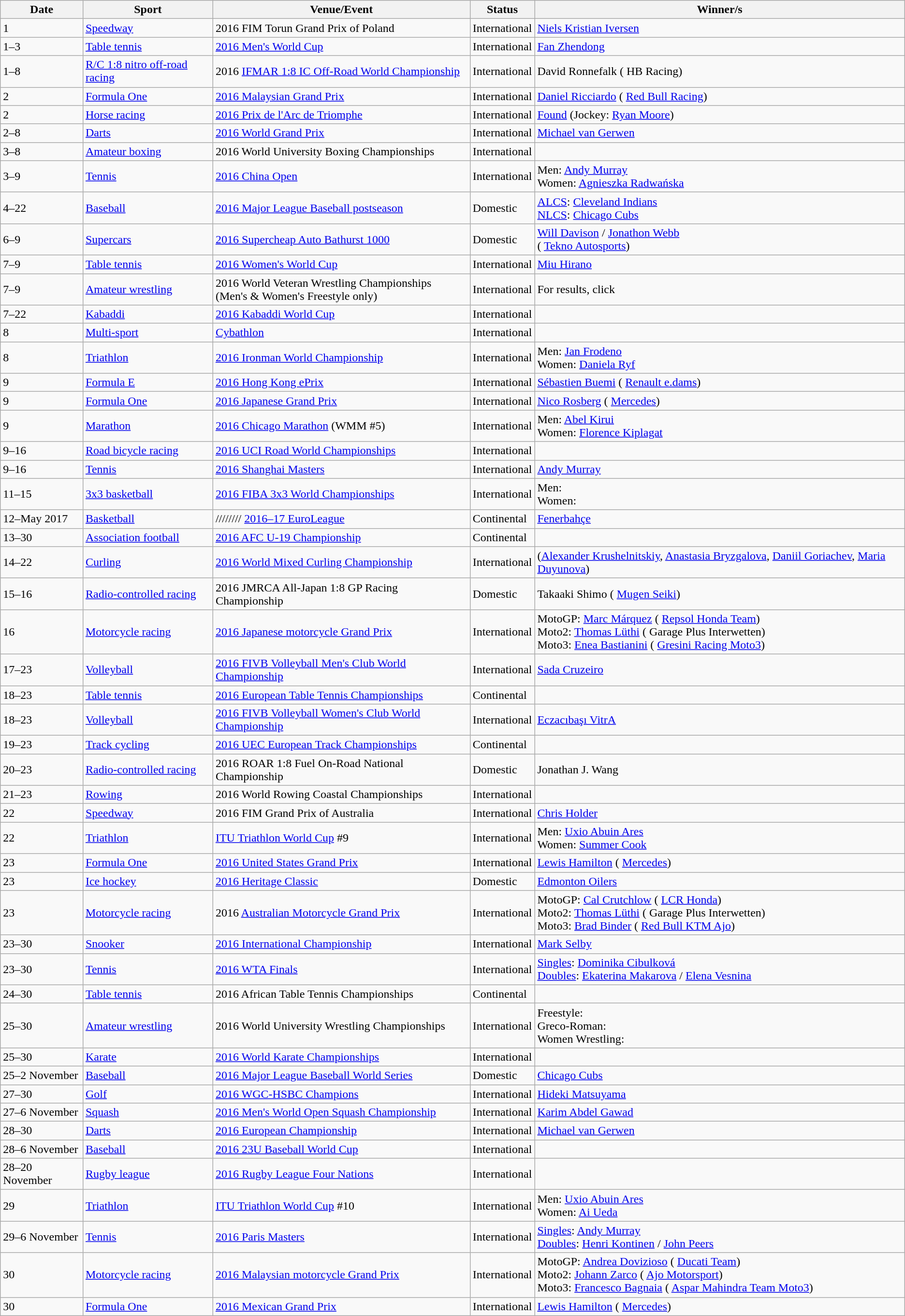<table class="wikitable sortable">
<tr>
<th>Date</th>
<th>Sport</th>
<th>Venue/Event</th>
<th>Status</th>
<th>Winner/s</th>
</tr>
<tr>
<td>1</td>
<td><a href='#'>Speedway</a></td>
<td> 2016 FIM Torun Grand Prix of Poland</td>
<td>International</td>
<td> <a href='#'>Niels Kristian Iversen</a></td>
</tr>
<tr>
<td>1–3</td>
<td><a href='#'>Table tennis</a></td>
<td> <a href='#'>2016 Men's World Cup</a></td>
<td>International</td>
<td> <a href='#'>Fan Zhendong</a></td>
</tr>
<tr>
<td>1–8</td>
<td><a href='#'>R/C 1:8 nitro off-road racing</a></td>
<td> 2016 <a href='#'>IFMAR 1:8 IC Off-Road World Championship</a></td>
<td>International</td>
<td> David Ronnefalk ( HB Racing)</td>
</tr>
<tr>
<td>2</td>
<td><a href='#'>Formula One</a></td>
<td> <a href='#'>2016 Malaysian Grand Prix</a></td>
<td>International</td>
<td> <a href='#'>Daniel Ricciardo</a> ( <a href='#'>Red Bull Racing</a>)</td>
</tr>
<tr>
<td>2</td>
<td><a href='#'>Horse racing</a></td>
<td> <a href='#'>2016 Prix de l'Arc de Triomphe</a></td>
<td>International</td>
<td> <a href='#'>Found</a> (Jockey:  <a href='#'>Ryan Moore</a>)</td>
</tr>
<tr>
<td>2–8</td>
<td><a href='#'>Darts</a></td>
<td> <a href='#'>2016 World Grand Prix</a></td>
<td>International</td>
<td> <a href='#'>Michael van Gerwen</a></td>
</tr>
<tr>
<td>3–8</td>
<td><a href='#'>Amateur boxing</a></td>
<td> 2016 World University Boxing Championships</td>
<td>International</td>
<td></td>
</tr>
<tr>
<td>3–9</td>
<td><a href='#'>Tennis</a></td>
<td> <a href='#'>2016 China Open</a></td>
<td>International</td>
<td>Men:  <a href='#'>Andy Murray</a><br>Women:  <a href='#'>Agnieszka Radwańska</a></td>
</tr>
<tr>
<td>4–22</td>
<td><a href='#'>Baseball</a></td>
<td> <a href='#'>2016 Major League Baseball postseason</a></td>
<td>Domestic</td>
<td><a href='#'>ALCS</a>:  <a href='#'>Cleveland Indians</a><br><a href='#'>NLCS</a>:  <a href='#'>Chicago Cubs</a></td>
</tr>
<tr>
<td>6–9</td>
<td><a href='#'>Supercars</a></td>
<td> <a href='#'>2016 Supercheap Auto Bathurst 1000</a></td>
<td>Domestic</td>
<td> <a href='#'>Will Davison</a>  /  <a href='#'>Jonathon Webb</a><br>( <a href='#'>Tekno Autosports</a>)</td>
</tr>
<tr>
<td>7–9</td>
<td><a href='#'>Table tennis</a></td>
<td> <a href='#'>2016 Women's World Cup</a></td>
<td>International</td>
<td> <a href='#'>Miu Hirano</a></td>
</tr>
<tr>
<td>7–9</td>
<td><a href='#'>Amateur wrestling</a></td>
<td> 2016 World Veteran Wrestling Championships<br>(Men's & Women's Freestyle only)</td>
<td>International</td>
<td>For results, click </td>
</tr>
<tr>
<td>7–22</td>
<td><a href='#'>Kabaddi</a></td>
<td> <a href='#'>2016 Kabaddi World Cup</a></td>
<td>International</td>
<td></td>
</tr>
<tr>
<td>8</td>
<td><a href='#'>Multi-sport</a></td>
<td> <a href='#'>Cybathlon</a></td>
<td>International</td>
<td></td>
</tr>
<tr>
<td>8</td>
<td><a href='#'>Triathlon</a></td>
<td> <a href='#'>2016 Ironman World Championship</a></td>
<td>International</td>
<td>Men:  <a href='#'>Jan Frodeno</a><br>Women:  <a href='#'>Daniela Ryf</a></td>
</tr>
<tr>
<td>9</td>
<td><a href='#'>Formula E</a></td>
<td> <a href='#'>2016 Hong Kong ePrix</a></td>
<td>International</td>
<td> <a href='#'>Sébastien Buemi</a> ( <a href='#'>Renault e.dams</a>)</td>
</tr>
<tr>
<td>9</td>
<td><a href='#'>Formula One</a></td>
<td> <a href='#'>2016 Japanese Grand Prix</a></td>
<td>International</td>
<td> <a href='#'>Nico Rosberg</a> ( <a href='#'>Mercedes</a>)</td>
</tr>
<tr>
<td>9</td>
<td><a href='#'>Marathon</a></td>
<td> <a href='#'>2016 Chicago Marathon</a> (WMM #5)</td>
<td>International</td>
<td>Men:  <a href='#'>Abel Kirui</a><br>Women:  <a href='#'>Florence Kiplagat</a></td>
</tr>
<tr>
<td>9–16</td>
<td><a href='#'>Road bicycle racing</a></td>
<td> <a href='#'>2016 UCI Road World Championships</a></td>
<td>International</td>
<td></td>
</tr>
<tr>
<td>9–16</td>
<td><a href='#'>Tennis</a></td>
<td> <a href='#'>2016 Shanghai Masters</a></td>
<td>International</td>
<td> <a href='#'>Andy Murray</a></td>
</tr>
<tr>
<td>11–15</td>
<td><a href='#'>3x3 basketball</a></td>
<td> <a href='#'>2016 FIBA 3x3 World Championships</a></td>
<td>International</td>
<td>Men: <br>Women: </td>
</tr>
<tr>
<td>12–May 2017</td>
<td><a href='#'>Basketball</a></td>
<td>//////// <a href='#'>2016–17 EuroLeague</a></td>
<td>Continental</td>
<td> <a href='#'>Fenerbahçe</a></td>
</tr>
<tr>
<td>13–30</td>
<td><a href='#'>Association football</a></td>
<td> <a href='#'>2016 AFC U-19 Championship</a></td>
<td>Continental</td>
<td></td>
</tr>
<tr>
<td>14–22</td>
<td><a href='#'>Curling</a></td>
<td> <a href='#'>2016 World Mixed Curling Championship</a></td>
<td>International</td>
<td> (<a href='#'>Alexander Krushelnitskiy</a>, <a href='#'>Anastasia Bryzgalova</a>, <a href='#'>Daniil Goriachev</a>, <a href='#'>Maria Duyunova</a>)</td>
</tr>
<tr>
<td>15–16</td>
<td><a href='#'>Radio-controlled racing</a></td>
<td> 2016 JMRCA All-Japan 1:8 GP Racing Championship</td>
<td>Domestic</td>
<td> Takaaki Shimo ( <a href='#'>Mugen Seiki</a>)</td>
</tr>
<tr>
<td>16</td>
<td><a href='#'>Motorcycle racing</a></td>
<td> <a href='#'>2016 Japanese motorcycle Grand Prix</a></td>
<td>International</td>
<td>MotoGP:  <a href='#'>Marc Márquez</a> ( <a href='#'>Repsol Honda Team</a>)<br>Moto2:  <a href='#'>Thomas Lüthi</a> ( Garage Plus Interwetten)<br>Moto3:  <a href='#'>Enea Bastianini</a> ( <a href='#'>Gresini Racing Moto3</a>)</td>
</tr>
<tr>
<td>17–23</td>
<td><a href='#'>Volleyball</a></td>
<td> <a href='#'>2016 FIVB Volleyball Men's Club World Championship</a></td>
<td>International</td>
<td> <a href='#'>Sada Cruzeiro</a></td>
</tr>
<tr>
<td>18–23</td>
<td><a href='#'>Table tennis</a></td>
<td> <a href='#'>2016 European Table Tennis Championships</a></td>
<td>Continental</td>
<td></td>
</tr>
<tr>
<td>18–23</td>
<td><a href='#'>Volleyball</a></td>
<td> <a href='#'>2016 FIVB Volleyball Women's Club World Championship</a></td>
<td>International</td>
<td> <a href='#'>Eczacıbaşı VitrA</a></td>
</tr>
<tr>
<td>19–23</td>
<td><a href='#'>Track cycling</a></td>
<td> <a href='#'>2016 UEC European Track Championships</a></td>
<td>Continental</td>
<td></td>
</tr>
<tr>
<td>20–23</td>
<td><a href='#'>Radio-controlled racing</a></td>
<td> 2016 ROAR 1:8 Fuel On-Road National Championship</td>
<td>Domestic</td>
<td> Jonathan J. Wang</td>
</tr>
<tr>
<td>21–23</td>
<td><a href='#'>Rowing</a></td>
<td> 2016 World Rowing Coastal Championships</td>
<td>International</td>
<td></td>
</tr>
<tr>
<td>22</td>
<td><a href='#'>Speedway</a></td>
<td> 2016 FIM Grand Prix of Australia</td>
<td>International</td>
<td> <a href='#'>Chris Holder</a></td>
</tr>
<tr>
<td>22</td>
<td><a href='#'>Triathlon</a></td>
<td> <a href='#'>ITU Triathlon World Cup</a> #9</td>
<td>International</td>
<td>Men:  <a href='#'>Uxio Abuin Ares</a><br>Women:  <a href='#'>Summer Cook</a></td>
</tr>
<tr>
<td>23</td>
<td><a href='#'>Formula One</a></td>
<td> <a href='#'>2016 United States Grand Prix</a></td>
<td>International</td>
<td> <a href='#'>Lewis Hamilton</a> ( <a href='#'>Mercedes</a>)</td>
</tr>
<tr>
<td>23</td>
<td><a href='#'>Ice hockey</a></td>
<td> <a href='#'>2016 Heritage Classic</a></td>
<td>Domestic</td>
<td> <a href='#'>Edmonton Oilers</a></td>
</tr>
<tr>
<td>23</td>
<td><a href='#'>Motorcycle racing</a></td>
<td> 2016 <a href='#'>Australian Motorcycle Grand Prix</a></td>
<td>International</td>
<td>MotoGP:  <a href='#'>Cal Crutchlow</a> ( <a href='#'>LCR Honda</a>)<br>Moto2:  <a href='#'>Thomas Lüthi</a> ( Garage Plus Interwetten)<br>Moto3:  <a href='#'>Brad Binder</a> ( <a href='#'>Red Bull KTM Ajo</a>)</td>
</tr>
<tr>
<td>23–30</td>
<td><a href='#'>Snooker</a></td>
<td> <a href='#'>2016 International Championship</a></td>
<td>International</td>
<td> <a href='#'>Mark Selby</a></td>
</tr>
<tr>
<td>23–30</td>
<td><a href='#'>Tennis</a></td>
<td> <a href='#'>2016 WTA Finals</a></td>
<td>International</td>
<td><a href='#'>Singles</a>:  <a href='#'>Dominika Cibulková</a><br><a href='#'>Doubles</a>:  <a href='#'>Ekaterina Makarova</a> /  <a href='#'>Elena Vesnina</a></td>
</tr>
<tr>
<td>24–30</td>
<td><a href='#'>Table tennis</a></td>
<td> 2016 African Table Tennis Championships</td>
<td>Continental</td>
<td></td>
</tr>
<tr>
<td>25–30</td>
<td><a href='#'>Amateur wrestling</a></td>
<td> 2016 World University Wrestling Championships</td>
<td>International</td>
<td>Freestyle: <br>Greco-Roman: <br>Women Wrestling: </td>
</tr>
<tr>
<td>25–30</td>
<td><a href='#'>Karate</a></td>
<td> <a href='#'>2016 World Karate Championships</a></td>
<td>International</td>
<td></td>
</tr>
<tr>
<td>25–2 November</td>
<td><a href='#'>Baseball</a></td>
<td> <a href='#'>2016 Major League Baseball World Series</a></td>
<td>Domestic</td>
<td> <a href='#'>Chicago Cubs</a></td>
</tr>
<tr>
<td>27–30</td>
<td><a href='#'>Golf</a></td>
<td> <a href='#'>2016 WGC-HSBC Champions</a></td>
<td>International</td>
<td> <a href='#'>Hideki Matsuyama</a></td>
</tr>
<tr>
<td>27–6 November</td>
<td><a href='#'>Squash</a></td>
<td> <a href='#'>2016 Men's World Open Squash Championship</a></td>
<td>International</td>
<td> <a href='#'>Karim Abdel Gawad</a></td>
</tr>
<tr>
<td>28–30</td>
<td><a href='#'>Darts</a></td>
<td> <a href='#'>2016 European Championship</a></td>
<td>International</td>
<td> <a href='#'>Michael van Gerwen</a></td>
</tr>
<tr>
<td>28–6 November</td>
<td><a href='#'>Baseball</a></td>
<td> <a href='#'>2016 23U Baseball World Cup</a></td>
<td>International</td>
<td></td>
</tr>
<tr>
<td>28–20 November</td>
<td><a href='#'>Rugby league</a></td>
<td> <a href='#'>2016 Rugby League Four Nations</a></td>
<td>International</td>
<td></td>
</tr>
<tr>
<td>29</td>
<td><a href='#'>Triathlon</a></td>
<td> <a href='#'>ITU Triathlon World Cup</a> #10</td>
<td>International</td>
<td>Men:  <a href='#'>Uxio Abuin Ares</a><br>Women:  <a href='#'>Ai Ueda</a></td>
</tr>
<tr>
<td>29–6 November</td>
<td><a href='#'>Tennis</a></td>
<td> <a href='#'>2016 Paris Masters</a></td>
<td>International</td>
<td><a href='#'>Singles</a>:  <a href='#'>Andy Murray</a><br><a href='#'>Doubles</a>:  <a href='#'>Henri Kontinen</a> /  <a href='#'>John Peers</a></td>
</tr>
<tr>
<td>30</td>
<td><a href='#'>Motorcycle racing</a></td>
<td> <a href='#'>2016 Malaysian motorcycle Grand Prix</a></td>
<td>International</td>
<td>MotoGP:  <a href='#'>Andrea Dovizioso</a> ( <a href='#'>Ducati Team</a>)<br>Moto2:  <a href='#'>Johann Zarco</a> ( <a href='#'>Ajo Motorsport</a>)<br>Moto3:  <a href='#'>Francesco Bagnaia</a> ( <a href='#'>Aspar Mahindra Team Moto3</a>)</td>
</tr>
<tr>
<td>30</td>
<td><a href='#'>Formula One</a></td>
<td> <a href='#'>2016 Mexican Grand Prix</a></td>
<td>International</td>
<td> <a href='#'>Lewis Hamilton</a> ( <a href='#'>Mercedes</a>)</td>
</tr>
</table>
